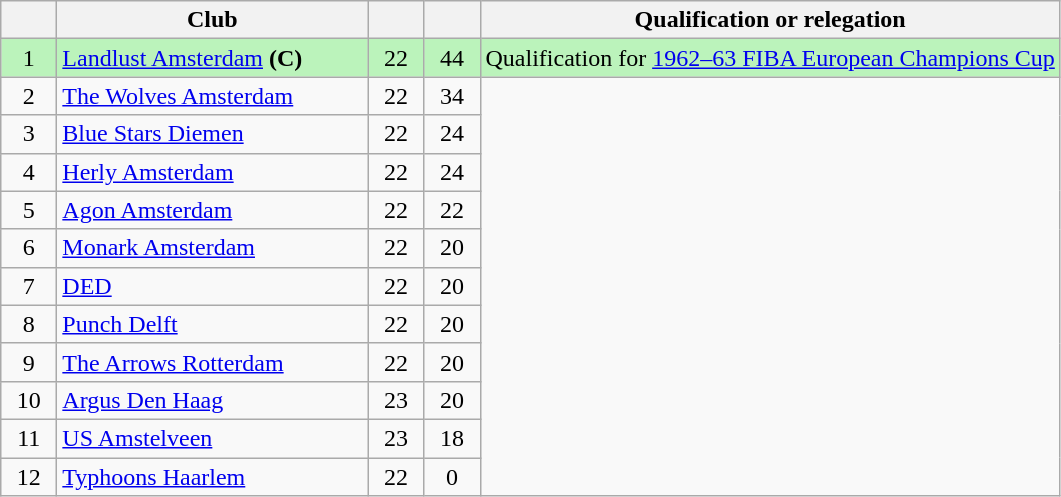<table class="wikitable" style="text-align:center;">
<tr>
<th width="30"></th>
<th width="200">Club</th>
<th width="30"></th>
<th width="30"><strong></strong></th>
<th>Qualification or relegation</th>
</tr>
<tr bgcolor="#BBF3BB">
<td>1</td>
<td align="left"><a href='#'>Landlust Amsterdam</a> <strong>(C)</strong></td>
<td>22</td>
<td>44</td>
<td>Qualification for <a href='#'>1962–63 FIBA European Champions Cup</a></td>
</tr>
<tr>
<td>2</td>
<td align="left"><a href='#'>The Wolves Amsterdam</a></td>
<td>22</td>
<td>34</td>
<td rowspan="11"></td>
</tr>
<tr>
<td>3</td>
<td align="left"><a href='#'>Blue Stars Diemen</a></td>
<td>22</td>
<td>24</td>
</tr>
<tr>
<td>4</td>
<td align="left"><a href='#'>Herly Amsterdam</a></td>
<td>22</td>
<td>24</td>
</tr>
<tr>
<td>5</td>
<td align="left"><a href='#'>Agon Amsterdam</a></td>
<td>22</td>
<td>22</td>
</tr>
<tr>
<td>6</td>
<td align="left"><a href='#'>Monark Amsterdam</a></td>
<td>22</td>
<td>20</td>
</tr>
<tr>
<td>7</td>
<td align="left"><a href='#'>DED</a></td>
<td>22</td>
<td>20</td>
</tr>
<tr>
<td>8</td>
<td align="left"><a href='#'>Punch Delft</a></td>
<td>22</td>
<td>20</td>
</tr>
<tr>
<td>9</td>
<td align="left"><a href='#'>The Arrows Rotterdam</a></td>
<td>22</td>
<td>20</td>
</tr>
<tr>
<td>10</td>
<td align="left"><a href='#'>Argus Den Haag</a></td>
<td>23</td>
<td>20</td>
</tr>
<tr>
<td>11</td>
<td align="left"><a href='#'>US Amstelveen</a></td>
<td>23</td>
<td>18</td>
</tr>
<tr>
<td>12</td>
<td align="left"><a href='#'>Typhoons Haarlem</a></td>
<td>22</td>
<td>0</td>
</tr>
</table>
